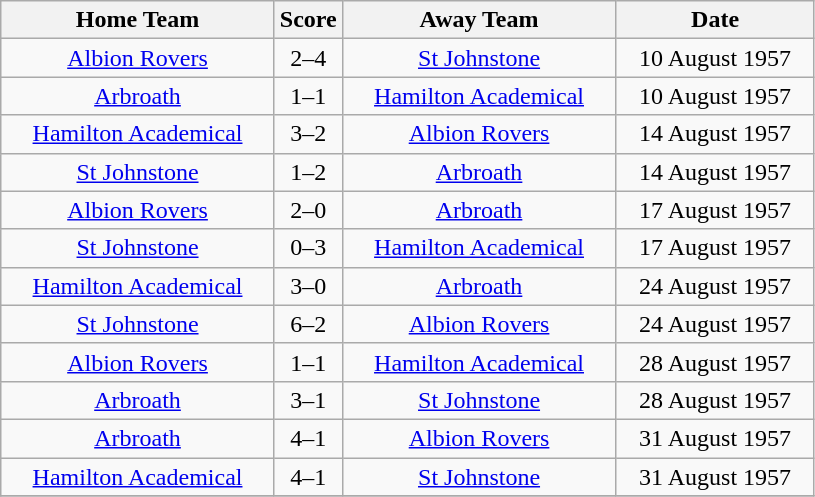<table class="wikitable" style="text-align:center;">
<tr>
<th width=175>Home Team</th>
<th width=20>Score</th>
<th width=175>Away Team</th>
<th width= 125>Date</th>
</tr>
<tr>
<td><a href='#'>Albion Rovers</a></td>
<td>2–4</td>
<td><a href='#'>St Johnstone</a></td>
<td>10 August 1957</td>
</tr>
<tr>
<td><a href='#'>Arbroath</a></td>
<td>1–1</td>
<td><a href='#'>Hamilton Academical</a></td>
<td>10 August 1957</td>
</tr>
<tr>
<td><a href='#'>Hamilton Academical</a></td>
<td>3–2</td>
<td><a href='#'>Albion Rovers</a></td>
<td>14 August 1957</td>
</tr>
<tr>
<td><a href='#'>St Johnstone</a></td>
<td>1–2</td>
<td><a href='#'>Arbroath</a></td>
<td>14 August 1957</td>
</tr>
<tr>
<td><a href='#'>Albion Rovers</a></td>
<td>2–0</td>
<td><a href='#'>Arbroath</a></td>
<td>17 August 1957</td>
</tr>
<tr>
<td><a href='#'>St Johnstone</a></td>
<td>0–3</td>
<td><a href='#'>Hamilton Academical</a></td>
<td>17 August 1957</td>
</tr>
<tr>
<td><a href='#'>Hamilton Academical</a></td>
<td>3–0</td>
<td><a href='#'>Arbroath</a></td>
<td>24 August 1957</td>
</tr>
<tr>
<td><a href='#'>St Johnstone</a></td>
<td>6–2</td>
<td><a href='#'>Albion Rovers</a></td>
<td>24 August 1957</td>
</tr>
<tr>
<td><a href='#'>Albion Rovers</a></td>
<td>1–1</td>
<td><a href='#'>Hamilton Academical</a></td>
<td>28 August 1957</td>
</tr>
<tr>
<td><a href='#'>Arbroath</a></td>
<td>3–1</td>
<td><a href='#'>St Johnstone</a></td>
<td>28 August 1957</td>
</tr>
<tr>
<td><a href='#'>Arbroath</a></td>
<td>4–1</td>
<td><a href='#'>Albion Rovers</a></td>
<td>31 August 1957</td>
</tr>
<tr>
<td><a href='#'>Hamilton Academical</a></td>
<td>4–1</td>
<td><a href='#'>St Johnstone</a></td>
<td>31 August 1957</td>
</tr>
<tr>
</tr>
</table>
